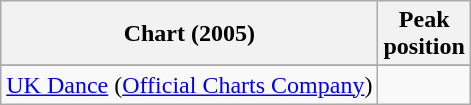<table class="wikitable sortable">
<tr>
<th>Chart (2005)</th>
<th>Peak<br>position</th>
</tr>
<tr>
</tr>
<tr>
<td><a href='#'>UK Dance</a> (<a href='#'>Official Charts Company</a>)</td>
<td></td>
</tr>
</table>
